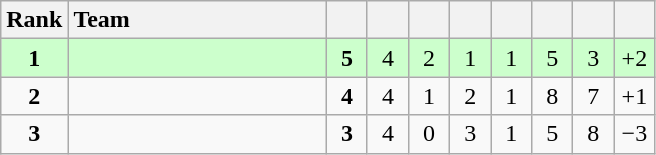<table class="wikitable" style="text-align:center">
<tr>
<th width=30>Rank</th>
<th width=165 style="text-align:left">Team</th>
<th width=20></th>
<th width=20></th>
<th width=20></th>
<th width=20></th>
<th width=20></th>
<th width=20></th>
<th width=20></th>
<th width=20></th>
</tr>
<tr bgcolor="#ccffcc">
<td><strong>1</strong></td>
<td align="left"></td>
<td><strong>5</strong></td>
<td>4</td>
<td>2</td>
<td>1</td>
<td>1</td>
<td>5</td>
<td>3</td>
<td>+2</td>
</tr>
<tr>
<td><strong>2</strong></td>
<td align="left"></td>
<td><strong>4</strong></td>
<td>4</td>
<td>1</td>
<td>2</td>
<td>1</td>
<td>8</td>
<td>7</td>
<td>+1</td>
</tr>
<tr>
<td><strong>3</strong></td>
<td align="left"></td>
<td><strong>3</strong></td>
<td>4</td>
<td>0</td>
<td>3</td>
<td>1</td>
<td>5</td>
<td>8</td>
<td>−3</td>
</tr>
</table>
